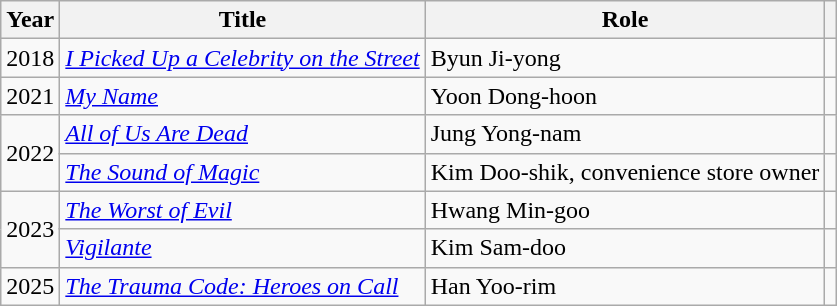<table class="wikitable sortable plainrowheaders">
<tr>
<th scope="col">Year</th>
<th scope="col">Title</th>
<th scope="col">Role</th>
<th scope="col" class="unsortable"></th>
</tr>
<tr>
<td>2018</td>
<td><em><a href='#'>I Picked Up a Celebrity on the Street</a></em></td>
<td>Byun Ji-yong</td>
<td></td>
</tr>
<tr>
<td>2021</td>
<td><em><a href='#'>My Name</a></em></td>
<td>Yoon Dong-hoon</td>
<td></td>
</tr>
<tr>
<td rowspan="2">2022</td>
<td><em><a href='#'>All of Us Are Dead</a></em></td>
<td>Jung Yong-nam</td>
<td></td>
</tr>
<tr>
<td><em><a href='#'>The Sound of Magic</a></em></td>
<td>Kim Doo-shik, convenience store owner</td>
<td></td>
</tr>
<tr>
<td rowspan="2">2023</td>
<td><em><a href='#'>The Worst of Evil</a></em></td>
<td>Hwang Min-goo</td>
<td></td>
</tr>
<tr>
<td><em><a href='#'>Vigilante</a></em></td>
<td>Kim Sam-doo</td>
<td></td>
</tr>
<tr>
<td>2025</td>
<td><em><a href='#'>The Trauma Code: Heroes on Call</a></em></td>
<td>Han Yoo-rim</td>
<td></td>
</tr>
</table>
